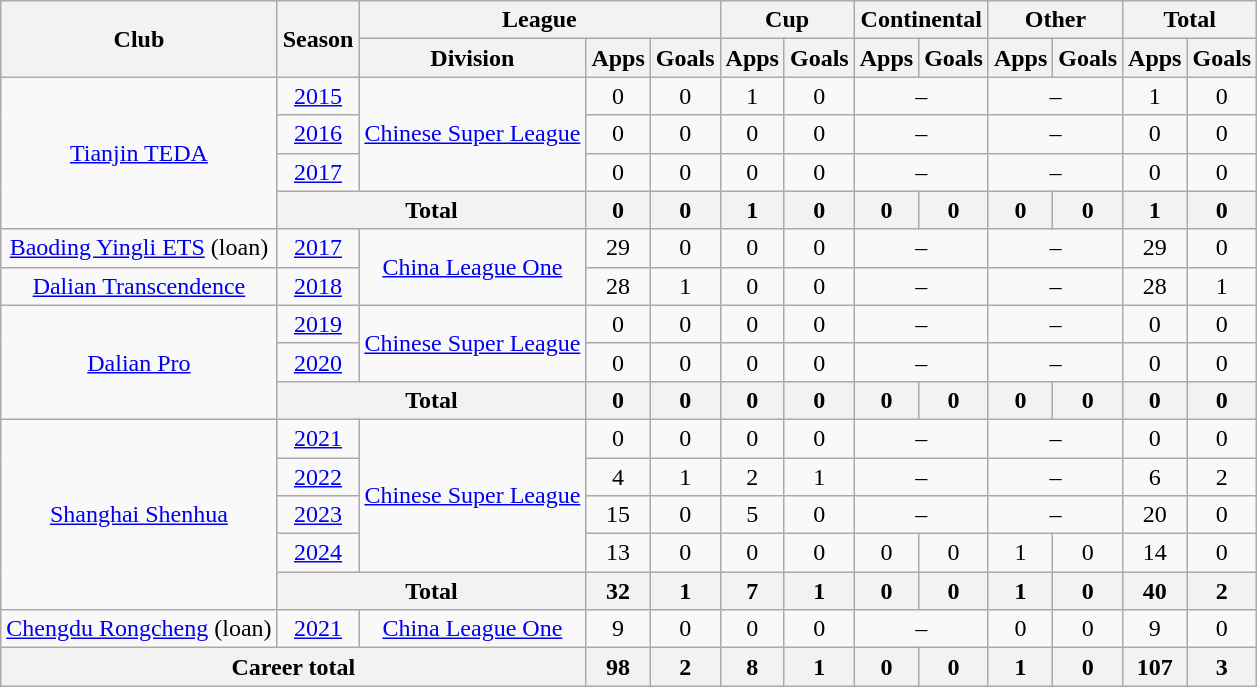<table class="wikitable" style="text-align: center">
<tr>
<th rowspan="2">Club</th>
<th rowspan="2">Season</th>
<th colspan="3">League</th>
<th colspan="2">Cup</th>
<th colspan="2">Continental</th>
<th colspan="2">Other</th>
<th colspan="2">Total</th>
</tr>
<tr>
<th>Division</th>
<th>Apps</th>
<th>Goals</th>
<th>Apps</th>
<th>Goals</th>
<th>Apps</th>
<th>Goals</th>
<th>Apps</th>
<th>Goals</th>
<th>Apps</th>
<th>Goals</th>
</tr>
<tr>
<td rowspan="4"><a href='#'>Tianjin TEDA</a></td>
<td><a href='#'>2015</a></td>
<td rowspan="3"><a href='#'>Chinese Super League</a></td>
<td>0</td>
<td>0</td>
<td>1</td>
<td>0</td>
<td colspan="2">–</td>
<td colspan="2">–</td>
<td>1</td>
<td>0</td>
</tr>
<tr>
<td><a href='#'>2016</a></td>
<td>0</td>
<td>0</td>
<td>0</td>
<td>0</td>
<td colspan="2">–</td>
<td colspan="2">–</td>
<td>0</td>
<td>0</td>
</tr>
<tr>
<td><a href='#'>2017</a></td>
<td>0</td>
<td>0</td>
<td>0</td>
<td>0</td>
<td colspan="2">–</td>
<td colspan="2">–</td>
<td>0</td>
<td>0</td>
</tr>
<tr>
<th colspan=2>Total</th>
<th>0</th>
<th>0</th>
<th>1</th>
<th>0</th>
<th>0</th>
<th>0</th>
<th>0</th>
<th>0</th>
<th>1</th>
<th>0</th>
</tr>
<tr>
<td><a href='#'>Baoding Yingli ETS</a> (loan)</td>
<td><a href='#'>2017</a></td>
<td rowspan="2"><a href='#'>China League One</a></td>
<td>29</td>
<td>0</td>
<td>0</td>
<td>0</td>
<td colspan="2">–</td>
<td colspan="2">–</td>
<td>29</td>
<td>0</td>
</tr>
<tr>
<td><a href='#'>Dalian Transcendence</a></td>
<td><a href='#'>2018</a></td>
<td>28</td>
<td>1</td>
<td>0</td>
<td>0</td>
<td colspan="2">–</td>
<td colspan="2">–</td>
<td>28</td>
<td>1</td>
</tr>
<tr>
<td rowspan="3"><a href='#'>Dalian Pro</a></td>
<td><a href='#'>2019</a></td>
<td rowspan="2"><a href='#'>Chinese Super League</a></td>
<td>0</td>
<td>0</td>
<td>0</td>
<td>0</td>
<td colspan="2">–</td>
<td colspan="2">–</td>
<td>0</td>
<td>0</td>
</tr>
<tr>
<td><a href='#'>2020</a></td>
<td>0</td>
<td>0</td>
<td>0</td>
<td>0</td>
<td colspan="2">–</td>
<td colspan="2">–</td>
<td>0</td>
<td>0</td>
</tr>
<tr>
<th colspan=2>Total</th>
<th>0</th>
<th>0</th>
<th>0</th>
<th>0</th>
<th>0</th>
<th>0</th>
<th>0</th>
<th>0</th>
<th>0</th>
<th>0</th>
</tr>
<tr>
<td rowspan=5><a href='#'>Shanghai Shenhua</a></td>
<td><a href='#'>2021</a></td>
<td rowspan=4><a href='#'>Chinese Super League</a></td>
<td>0</td>
<td>0</td>
<td>0</td>
<td>0</td>
<td colspan="2">–</td>
<td colspan="2">–</td>
<td>0</td>
<td>0</td>
</tr>
<tr>
<td><a href='#'>2022</a></td>
<td>4</td>
<td>1</td>
<td>2</td>
<td>1</td>
<td colspan="2">–</td>
<td colspan="2">–</td>
<td>6</td>
<td>2</td>
</tr>
<tr>
<td><a href='#'>2023</a></td>
<td>15</td>
<td>0</td>
<td>5</td>
<td>0</td>
<td colspan="2">–</td>
<td colspan="2">–</td>
<td>20</td>
<td>0</td>
</tr>
<tr>
<td><a href='#'>2024</a></td>
<td>13</td>
<td>0</td>
<td>0</td>
<td>0</td>
<td>0</td>
<td>0</td>
<td>1</td>
<td>0</td>
<td>14</td>
<td>0</td>
</tr>
<tr>
<th colspan=2>Total</th>
<th>32</th>
<th>1</th>
<th>7</th>
<th>1</th>
<th>0</th>
<th>0</th>
<th>1</th>
<th>0</th>
<th>40</th>
<th>2</th>
</tr>
<tr>
<td><a href='#'>Chengdu Rongcheng</a> (loan)</td>
<td><a href='#'>2021</a></td>
<td><a href='#'>China League One</a></td>
<td>9</td>
<td>0</td>
<td>0</td>
<td>0</td>
<td colspan="2">–</td>
<td>0</td>
<td>0</td>
<td>9</td>
<td>0</td>
</tr>
<tr>
<th colspan=3>Career total</th>
<th>98</th>
<th>2</th>
<th>8</th>
<th>1</th>
<th>0</th>
<th>0</th>
<th>1</th>
<th>0</th>
<th>107</th>
<th>3</th>
</tr>
</table>
